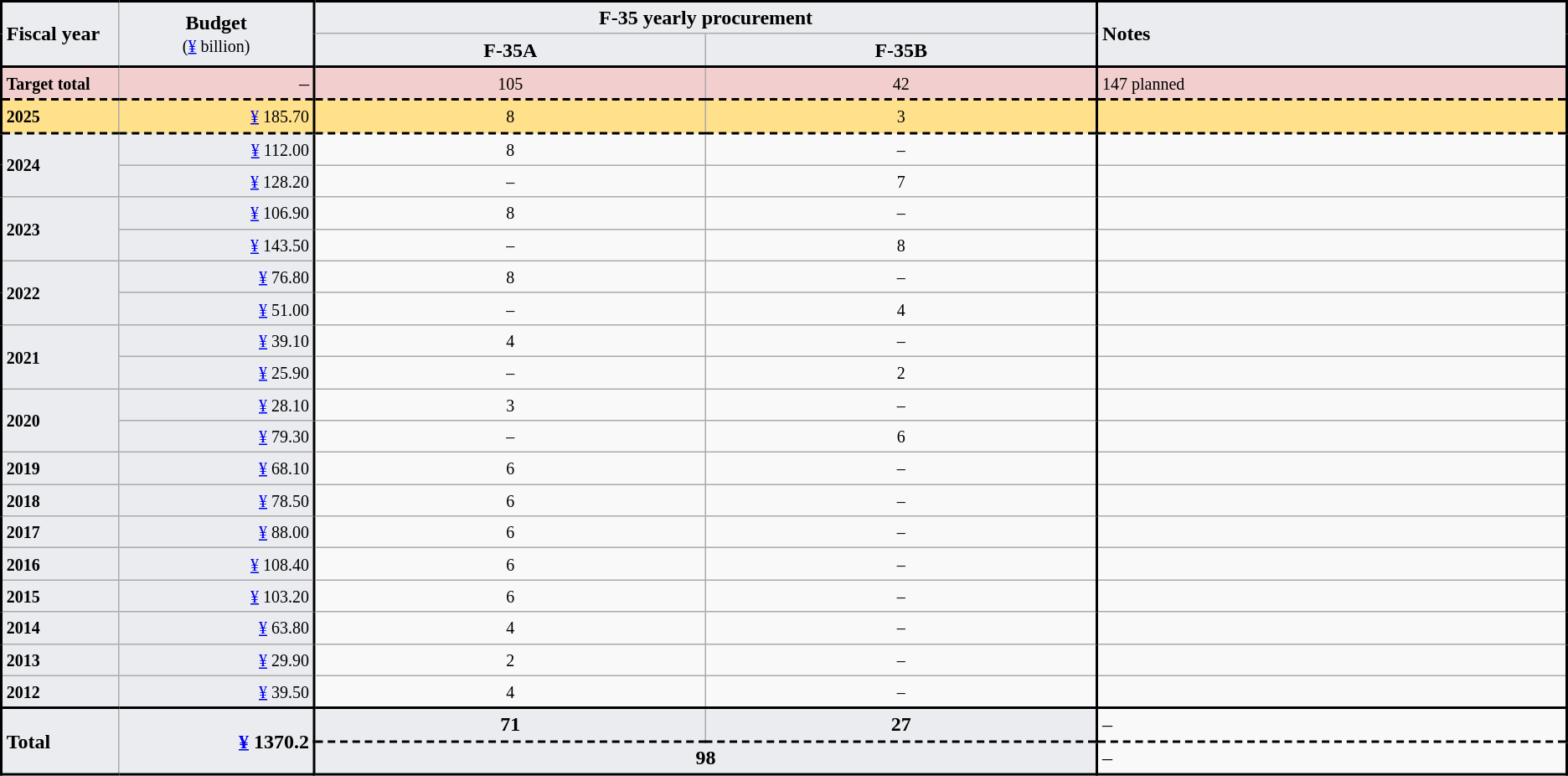<table class="wikitable">
<tr>
<td rowspan="2" style="width:6%;background:#EAECF0;border-left:solid 2px black;border-top:solid 2px black;border-bottom:solid 2px black"><strong>Fiscal year</strong></td>
<td rowspan="2" style="text-align: center; width:10%;background:#EAECF0;border-top:solid 2px black;border-bottom:solid 2px black"><strong>Budget</strong><br><small>(<a href='#'>¥</a> billion)</small></td>
<td colspan="2" style="text-align: center; background:#EAECF0;border-left:solid 2px black;border-top:solid 2px black;border-right:solid 2px black"><strong>F-35 yearly procurement</strong></td>
<td rowspan="2" style="text-align: left; width:24%;background:#EAECF0;border-left:solid 2px black;border-top:solid 2px black;border-bottom:solid 2px black;border-right:solid 2px black"><strong>Notes</strong></td>
</tr>
<tr>
<td style="text-align: center; width:20%; background:#EAECF0; border-left:solid 2px black;border-bottom:solid 2px black"><strong>F-35A</strong></td>
<td style="text-align: center; width:20%; background:#EAECF0; border-bottom:solid 2px black"><strong>F-35B</strong></td>
</tr>
<tr>
<td style="background:#F2CECE;border-left:solid 2px black;border-bottom:dashed 2px black"><strong><small>Target total</small></strong></td>
<td style="background:#F2CECE;border-right:solid 2px black;border-bottom:dashed 2px black;text-align: right;">–</td>
<td style="background:#F2CECE;text-align: center;border-bottom:dashed 2px black"><small>105</small></td>
<td style="background:#F2CECE;text-align: center;border-bottom:dashed 2px black"><small>42</small></td>
<td style="background:#F2CECE;border-left:solid 2px black;border-right:solid 2px black;border-bottom:dashed 2px black"><small>147 planned</small></td>
</tr>
<tr>
<td style="background:#FFE18B;border-left:solid 2px black;border-bottom:dashed 2px black"><strong><small>2025</small></strong></td>
<td style="background:#FFE18B;border-right:solid 2px black;text-align: right;border-bottom:dashed 2px black"><small><a href='#'>¥</a> 185.70</small></td>
<td style="background:#FFE18B;text-align: center;border-bottom:dashed 2px black"><small>8</small></td>
<td style="background:#FFE18B;text-align: center;border-bottom:dashed 2px black"><small>3</small></td>
<td style="background:#FFE18B;border-left:solid 2px black;border-right:solid 2px black;border-bottom:dashed 2px black"></td>
</tr>
<tr>
<td rowspan="2" style="background:#EAECF0;border-left:solid 2px black"><strong><small>2024</small></strong></td>
<td style="background:#EAECF0;border-right:solid 2px black;text-align: right;"><small><a href='#'>¥</a> 112.00</small></td>
<td style="text-align: center;"><small>8</small></td>
<td style="text-align: center;"><small>–</small></td>
<td style="border-left:solid 2px black;border-right:solid 2px black;"></td>
</tr>
<tr>
<td style="background:#EAECF0;border-right:solid 2px black;text-align: right;"><small><a href='#'>¥</a> 128.20</small></td>
<td style="text-align: center;"><small>–</small></td>
<td style="text-align: center;"><small>7</small></td>
<td style="border-left:solid 2px black;border-right:solid 2px black;"></td>
</tr>
<tr>
<td rowspan="2" style="background:#EAECF0;border-left:solid 2px black"><strong><small>2023</small></strong></td>
<td style="background:#EAECF0;border-right:solid 2px black;text-align: right;"><small><a href='#'>¥</a> 106.90</small></td>
<td style="text-align: center;"><small>8</small></td>
<td style="text-align: center;"><small>–</small></td>
<td style="border-left:solid 2px black;border-right:solid 2px black;"></td>
</tr>
<tr>
<td style="background:#EAECF0;border-right:solid 2px black;text-align: right;"><small><a href='#'>¥</a> 143.50</small></td>
<td style="text-align: center;"><small>–</small></td>
<td style="text-align: center;"><small>8</small></td>
<td style="border-left:solid 2px black;border-right:solid 2px black;"></td>
</tr>
<tr>
<td rowspan="2" style="background:#EAECF0;border-left:solid 2px black"><strong><small>2022</small></strong></td>
<td style="background:#EAECF0;border-right:solid 2px black;text-align: right;"><small><a href='#'>¥</a> 76.80</small></td>
<td style="text-align: center;"><small>8</small></td>
<td style="text-align: center;"><small>–</small></td>
<td style="border-left:solid 2px black;border-right:solid 2px black;"></td>
</tr>
<tr>
<td style="background:#EAECF0;border-right:solid 2px black;text-align: right;"><small><a href='#'>¥</a> 51.00</small></td>
<td style="text-align: center;"><small>–</small></td>
<td style="text-align: center;"><small>4</small></td>
<td style="border-left:solid 2px black;border-right:solid 2px black;"></td>
</tr>
<tr>
<td rowspan="2" style="background:#EAECF0;border-left:solid 2px black"><strong><small>2021</small></strong></td>
<td style="background:#EAECF0;border-right:solid 2px black;text-align: right;"><small><a href='#'>¥</a> 39.10</small></td>
<td style="text-align: center;"><small>4</small></td>
<td style="text-align: center;"><small>–</small></td>
<td style="border-left:solid 2px black;border-right:solid 2px black;"></td>
</tr>
<tr>
<td style="background:#EAECF0;border-right:solid 2px black;text-align: right;"><small><a href='#'>¥</a> 25.90</small></td>
<td style="text-align: center;"><small>–</small></td>
<td style="text-align: center;"><small>2</small></td>
<td style="border-left:solid 2px black;border-right:solid 2px black;"></td>
</tr>
<tr>
<td rowspan="2" style="background:#EAECF0;border-left:solid 2px black"><strong><small>2020</small></strong></td>
<td style="background:#EAECF0;border-right:solid 2px black;text-align: right;"><small><a href='#'>¥</a> 28.10</small></td>
<td style="text-align: center;"><small>3</small></td>
<td style="text-align: center;"><small>–</small></td>
<td style="border-left:solid 2px black;border-right:solid 2px black;"></td>
</tr>
<tr>
<td style="background:#EAECF0;border-right:solid 2px black;text-align: right;"><small><a href='#'>¥</a> 79.30</small></td>
<td style="text-align: center;"><small>–</small></td>
<td style="text-align: center;"><small>6</small></td>
<td style="border-left:solid 2px black;border-right:solid 2px black;"></td>
</tr>
<tr>
<td style="background:#EAECF0;border-left:solid 2px black"><strong><small>2019</small></strong></td>
<td style="background:#EAECF0;border-right:solid 2px black;text-align: right;"><small><a href='#'>¥</a> 68.10</small></td>
<td style="text-align: center;"><small>6</small></td>
<td style="text-align: center;"><small>–</small></td>
<td style="border-left:solid 2px black;border-right:solid 2px black;"></td>
</tr>
<tr>
<td style="background:#EAECF0;border-left:solid 2px black"><strong><small>2018</small></strong></td>
<td style="background:#EAECF0;border-right:solid 2px black;text-align: right;"><small><a href='#'>¥</a> 78.50</small></td>
<td style="text-align: center;"><small>6</small></td>
<td style="text-align: center;"><small>–</small></td>
<td style="border-left:solid 2px black;border-right:solid 2px black;"></td>
</tr>
<tr>
<td style="background:#EAECF0;border-left:solid 2px black"><strong><small>2017</small></strong></td>
<td style="background:#EAECF0;border-right:solid 2px black;text-align: right;"><small><a href='#'>¥</a> 88.00</small></td>
<td style="text-align: center;"><small>6</small></td>
<td style="text-align: center;"><small>–</small></td>
<td style="border-left:solid 2px black;border-right:solid 2px black;"></td>
</tr>
<tr>
<td style="background:#EAECF0;border-left:solid 2px black"><strong><small>2016</small></strong></td>
<td style="background:#EAECF0;border-right:solid 2px black;text-align: right;"><small><a href='#'>¥</a> 108.40</small></td>
<td style="text-align: center;"><small>6</small></td>
<td style="text-align: center;"><small>–</small></td>
<td style="border-left:solid 2px black;border-right:solid 2px black;"></td>
</tr>
<tr>
<td style="background:#EAECF0;border-left:solid 2px black"><strong><small>2015</small></strong></td>
<td style="background:#EAECF0;border-right:solid 2px black;text-align: right;"><small><a href='#'>¥</a> 103.20</small></td>
<td style="text-align: center;"><small>6</small></td>
<td style="text-align: center;"><small>–</small></td>
<td style="border-left:solid 2px black;border-right:solid 2px black;"></td>
</tr>
<tr>
<td style="background:#EAECF0;border-left:solid 2px black"><strong><small>2014</small></strong></td>
<td style="background:#EAECF0;border-right:solid 2px black;text-align: right;"><small><a href='#'>¥</a> 63.80</small></td>
<td style="text-align: center;"><small>4</small></td>
<td style="text-align: center;"><small>–</small></td>
<td style="border-left:solid 2px black;border-right:solid 2px black;"></td>
</tr>
<tr>
<td style="background:#EAECF0;border-left:solid 2px black"><strong><small>2013</small></strong></td>
<td style="background:#EAECF0;border-right:solid 2px black;text-align: right;"><small><a href='#'>¥</a> 29.90</small></td>
<td style="text-align: center;"><small>2</small></td>
<td style="text-align: center;"><small>–</small></td>
<td style="border-left:solid 2px black;border-right:solid 2px black;"></td>
</tr>
<tr>
<td style="background:#EAECF0;border-left:solid 2px black;border-bottom:solid 2px black"><strong><small>2012</small></strong></td>
<td style="background:#EAECF0;border-right:solid 2px black;border-bottom:solid 2px black;text-align: right;"><small><a href='#'>¥</a> 39.50</small></td>
<td style="text-align: center;"><small>4</small></td>
<td style="text-align: center;"><small>–</small></td>
<td style="border-left:solid 2px black;border-right:solid 2px black;"></td>
</tr>
<tr>
<td rowspan="2" style="background:#EAECF0;border-left:solid 2px black;border-bottom:solid 2px black"><strong>Total</strong></td>
<td rowspan="2" style="background:#EAECF0;border-right:solid 2px black;border-bottom:solid 2px black;text-align: right;"><strong><a href='#'>¥</a> 1370.2</strong><br><strong><small></small></strong></td>
<td style="background:#EAECF0;border-top:solid 2px black;text-align: center;"><strong>71</strong><br><strong><small></small></strong></td>
<td style="background:#EAECF0;border-top:solid 2px black;border-right:solid 2px black;text-align: center;"><strong>27</strong><br><strong><small></small></strong></td>
<td style="border-top:solid 2px black;border-right:solid 2px black;">–</td>
</tr>
<tr>
<td colspan="2" style="background:#EAECF0;border-right:solid 2px black;border-bottom:solid 2px black;border-top:dashed 2px black;text-align:center"><strong>98</strong><br><strong><small></small></strong></td>
<td style="border-top:dashed 2px black;border-bottom:solid 2px black;border-right:solid 2px black;">–</td>
</tr>
</table>
